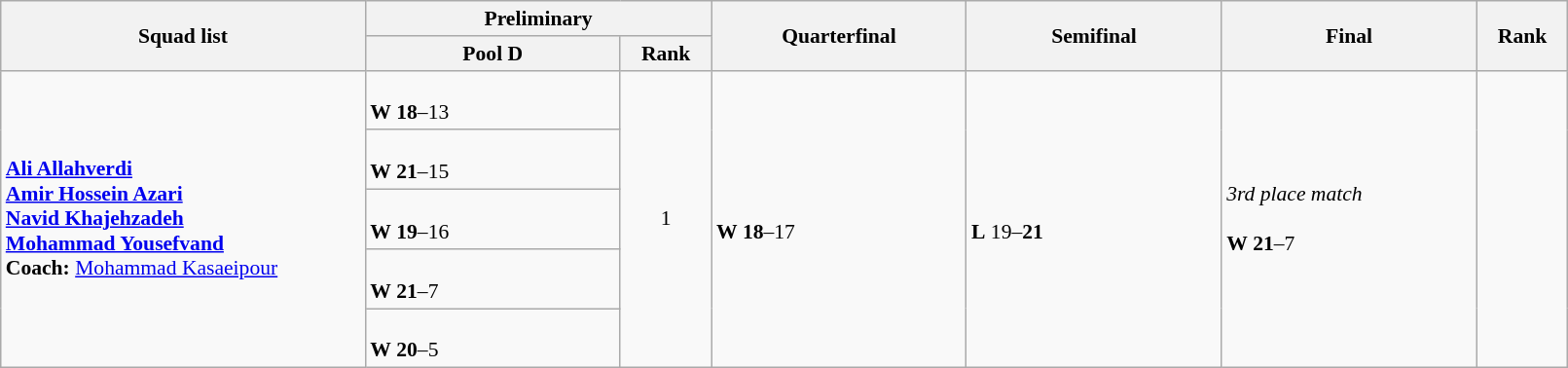<table class="wikitable" width="85%" style="text-align:left; font-size:90%">
<tr>
<th rowspan="2" width="20%">Squad list</th>
<th colspan="2">Preliminary</th>
<th rowspan="2" width="14%">Quarterfinal</th>
<th rowspan="2" width="14%">Semifinal</th>
<th rowspan="2" width="14%">Final</th>
<th rowspan="2" width="5%">Rank</th>
</tr>
<tr>
<th width="14%">Pool D</th>
<th width="5%">Rank</th>
</tr>
<tr>
<td rowspan="5"><strong><a href='#'>Ali Allahverdi</a><br><a href='#'>Amir Hossein Azari</a><br><a href='#'>Navid Khajehzadeh</a><br><a href='#'>Mohammad Yousefvand</a><br> Coach:</strong> <a href='#'>Mohammad Kasaeipour</a></td>
<td><br><strong>W</strong> <strong>18</strong>–13</td>
<td rowspan="5" align=center>1 <strong></strong></td>
<td rowspan="5"><br><strong>W</strong> <strong>18</strong>–17</td>
<td rowspan="5"><br><strong>L</strong> 19–<strong>21</strong></td>
<td rowspan="5"><em>3rd place match</em><br><br><strong>W</strong> <strong>21</strong>–7</td>
<td rowspan="5" align="center"></td>
</tr>
<tr>
<td><br><strong>W</strong> <strong>21</strong>–15</td>
</tr>
<tr>
<td><br><strong>W</strong> <strong>19</strong>–16</td>
</tr>
<tr>
<td><br><strong>W</strong> <strong>21</strong>–7</td>
</tr>
<tr>
<td><br><strong>W</strong> <strong>20</strong>–5</td>
</tr>
</table>
